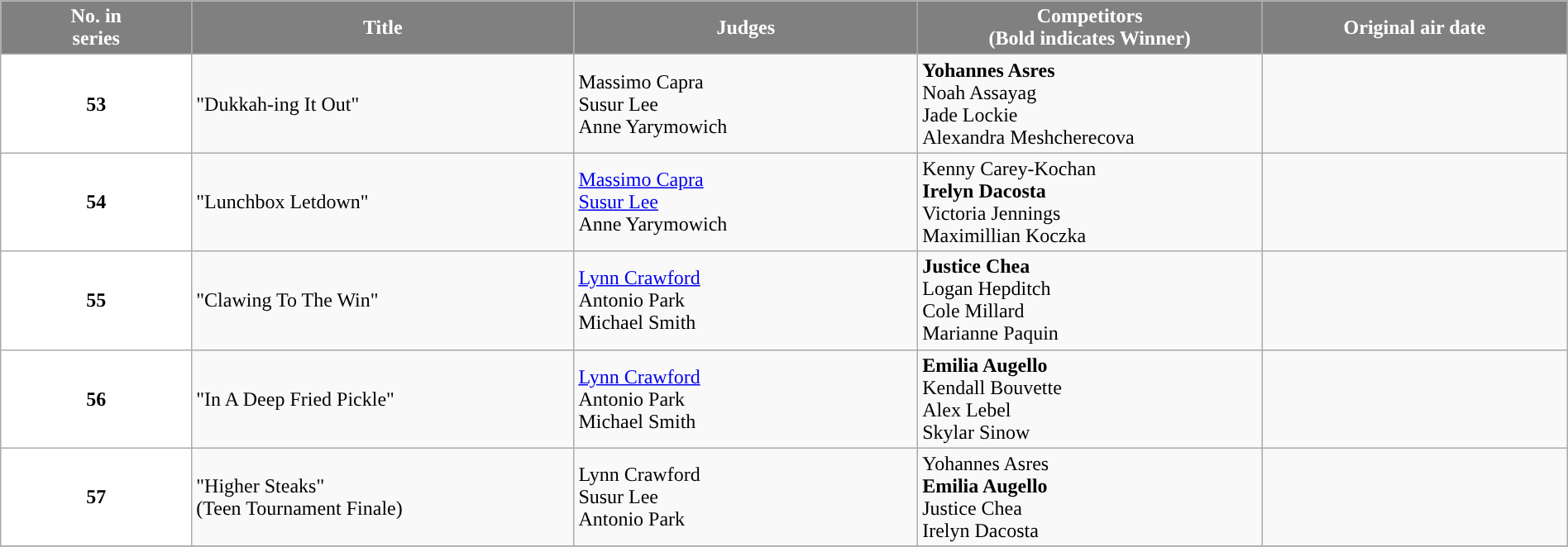<table class="wikitable" style="width:100%;margin:auto;">
<tr>
<th scope="col" style="background-color:#808080;color:white;width:10%;">No. in<br>series</th>
<th scope="col" style="background-color:#808080;color:white;width:20%;">Title<br></th>
<th scope="col" style="background-color:#808080;color:white;width:18%;">Judges<br></th>
<th scope="col" style="background-color:#808080;color:white;width:18%;">Competitors<br><span>(<strong>Bold</strong> indicates Winner)</span></th>
<th scope="col" style="background-color:#808080;color:white;width:16%;">Original air date<br></th>
</tr>
<tr>
<th scope="row" style="background-color:white">53</th>
<td>"Dukkah-ing It Out"</td>
<td>Massimo Capra<br>Susur Lee<br>Anne Yarymowich</td>
<td><strong>Yohannes Asres</strong><br>Noah Assayag<br>Jade Lockie<br>Alexandra Meshcherecova</td>
<td></td>
</tr>
<tr>
<th scope="row" style="background-color:white">54</th>
<td>"Lunchbox Letdown"</td>
<td><a href='#'>Massimo Capra</a><br><a href='#'>Susur Lee</a><br>Anne Yarymowich</td>
<td>Kenny Carey-Kochan<br><strong>Irelyn Dacosta</strong><br>Victoria Jennings<br>Maximillian Koczka</td>
<td></td>
</tr>
<tr>
<th scope="row" style="background-color:white">55</th>
<td>"Clawing To The Win"</td>
<td><a href='#'>Lynn Crawford</a><br>Antonio Park<br>Michael Smith</td>
<td><strong>Justice Chea</strong><br>Logan Hepditch<br>Cole Millard<br>Marianne Paquin</td>
<td></td>
</tr>
<tr>
<th scope="row" style="background-color:white">56</th>
<td>"In A Deep Fried Pickle"</td>
<td><a href='#'>Lynn Crawford</a><br>Antonio Park<br>Michael Smith</td>
<td><strong>Emilia Augello</strong><br>Kendall Bouvette<br>Alex Lebel<br>Skylar Sinow</td>
<td></td>
</tr>
<tr>
<th scope="row" style="background-color:white">57</th>
<td>"Higher Steaks"<br>(Teen Tournament Finale)</td>
<td>Lynn Crawford<br>Susur Lee<br>Antonio Park<br></td>
<td>Yohannes Asres<br><strong>Emilia Augello</strong><br>Justice Chea<br>Irelyn Dacosta</td>
<td></td>
</tr>
<tr>
</tr>
</table>
